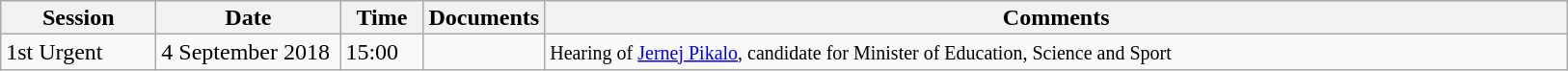<table class="wikitable mw-collapsible" style="line-height:16px;">
<tr>
<th style="width:100px;">Session</th>
<th style="width:120px;">Date</th>
<th style="width:50px;">Time</th>
<th style="width:50px;">Documents</th>
<th style="width:700px;">Comments</th>
</tr>
<tr>
<td>1st Urgent</td>
<td>4 September 2018</td>
<td>15:00</td>
<td></td>
<td><small>Hearing of <a href='#'>Jernej Pikalo</a>, candidate for Minister of Education, Science and Sport</small></td>
</tr>
</table>
